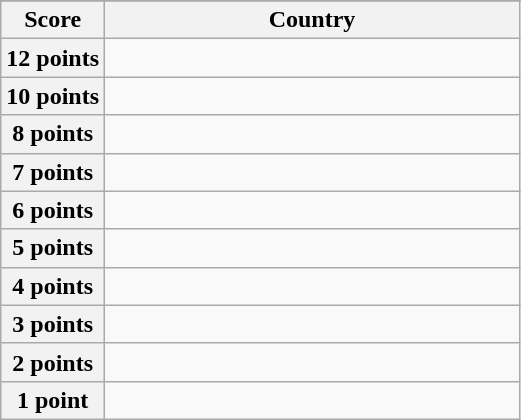<table class="wikitable">
<tr>
</tr>
<tr>
<th scope="col" width="20%">Score</th>
<th scope="col">Country</th>
</tr>
<tr>
<th scope="row">12 points</th>
<td></td>
</tr>
<tr>
<th scope="row">10 points</th>
<td></td>
</tr>
<tr>
<th scope="row">8 points</th>
<td></td>
</tr>
<tr>
<th scope="row">7 points</th>
<td></td>
</tr>
<tr>
<th scope="row">6 points</th>
<td></td>
</tr>
<tr>
<th scope="row">5 points</th>
<td></td>
</tr>
<tr>
<th scope="row">4 points</th>
<td></td>
</tr>
<tr>
<th scope="row">3 points</th>
<td></td>
</tr>
<tr>
<th scope="row">2 points</th>
<td></td>
</tr>
<tr>
<th scope="row">1 point</th>
<td></td>
</tr>
</table>
